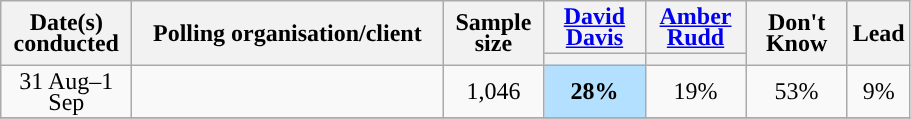<table class="wikitable collapsible sortable" style="text-align:center;font-size:100%;line-height:14px">
<tr valign= center>
<th style="width:80px;" rowspan="2">Date(s)<br>conducted</th>
<th style="width:200px;" rowspan="2">Polling organisation/client</th>
<th style="width:60px;" rowspan="2">Sample size</th>
<th style="width:60px;" class="unsortable"><a href='#'>David <br> Davis</a></th>
<th style="width:60px;" class="unsortable"><a href='#'>Amber <br> Rudd</a></th>
<th style="width:60px;" " rowspan="2" class="unsortable">Don't <br> Know</th>
<th class="unsortable" style="width:20px;" rowspan="2">Lead</th>
</tr>
<tr>
<th class="unsortable" style="color:inherit;background:"></th>
<th class="unsortable" style="color:inherit;background:"></th>
</tr>
<tr>
<td rowspan=1>31 Aug–1 Sep</td>
<td rowspan=1></td>
<td rowspan=1>1,046</td>
<td style="background:#B3E0FF"><strong>28%</strong></td>
<td>19%</td>
<td>53%</td>
<td style="background:">9%</td>
</tr>
<tr>
</tr>
</table>
